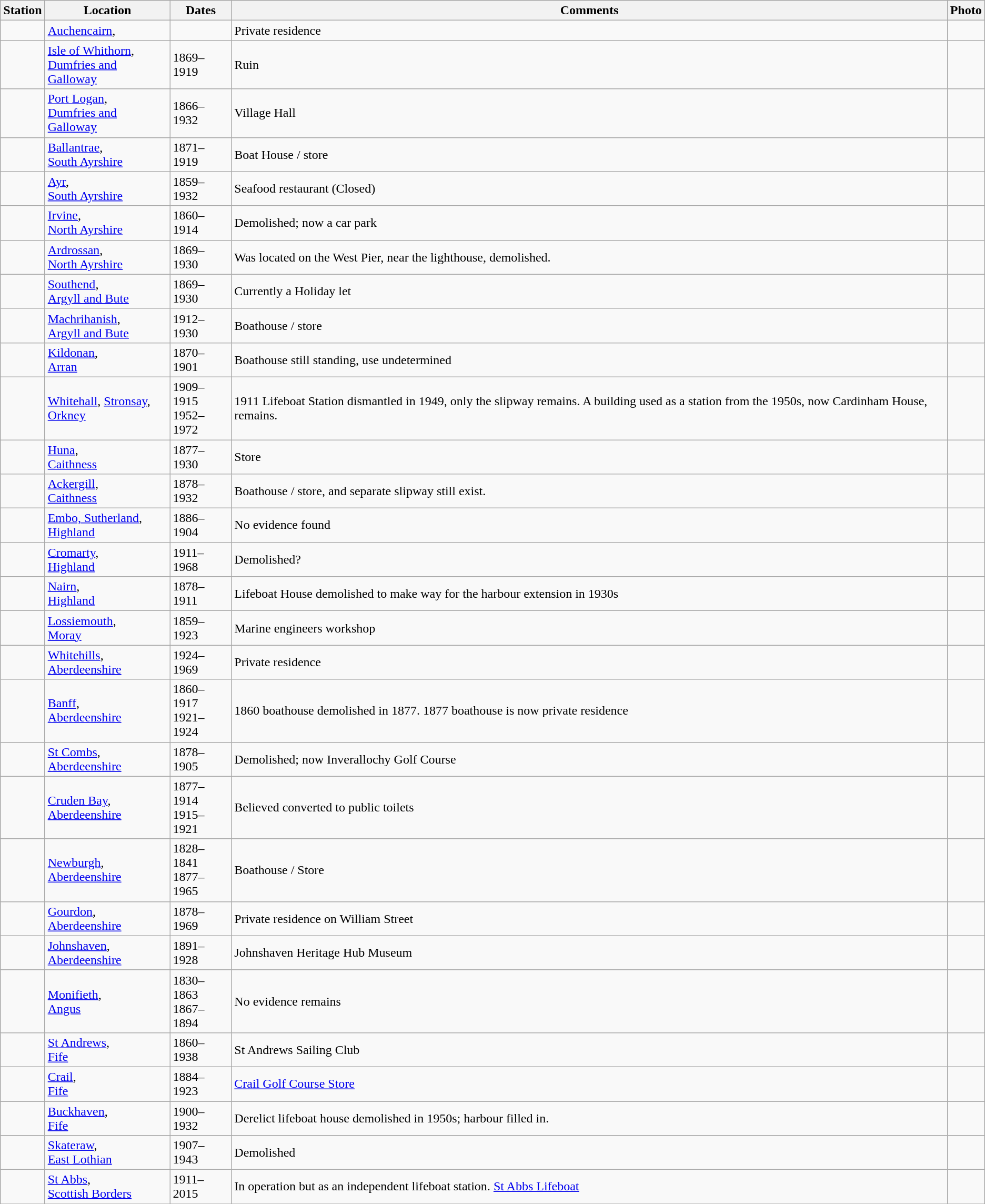<table class="wikitable">
<tr>
<th>Station</th>
<th>Location</th>
<th>Dates</th>
<th>Comments</th>
<th>Photo</th>
</tr>
<tr>
<td></td>
<td><a href='#'>Auchencairn</a>,<br></td>
<td></td>
<td>Private residence</td>
<td></td>
</tr>
<tr>
<td></td>
<td><a href='#'>Isle of Whithorn</a>,<br><a href='#'>Dumfries and Galloway</a></td>
<td>1869–1919</td>
<td>Ruin</td>
<td></td>
</tr>
<tr>
<td></td>
<td><a href='#'>Port Logan</a>,<br><a href='#'>Dumfries and Galloway</a></td>
<td>1866–1932</td>
<td>Village Hall</td>
<td></td>
</tr>
<tr>
<td></td>
<td><a href='#'>Ballantrae</a>,<br><a href='#'>South Ayrshire</a></td>
<td>1871–1919</td>
<td>Boat House / store</td>
<td></td>
</tr>
<tr>
<td></td>
<td><a href='#'>Ayr</a>,<br><a href='#'>South Ayrshire</a></td>
<td>1859–1932</td>
<td>Seafood restaurant (Closed)</td>
<td></td>
</tr>
<tr>
<td></td>
<td><a href='#'>Irvine</a>,<br><a href='#'>North Ayrshire</a></td>
<td>1860–1914</td>
<td>Demolished; now a car park</td>
<td></td>
</tr>
<tr>
<td></td>
<td><a href='#'>Ardrossan</a>,<br><a href='#'>North Ayrshire</a></td>
<td>1869–1930</td>
<td>Was located on the West Pier, near the lighthouse, demolished.</td>
<td></td>
</tr>
<tr>
<td></td>
<td><a href='#'>Southend</a>,<br><a href='#'>Argyll and Bute</a></td>
<td>1869–1930</td>
<td>Currently a Holiday let</td>
<td></td>
</tr>
<tr>
<td></td>
<td><a href='#'>Machrihanish</a>,<br><a href='#'>Argyll and Bute</a></td>
<td>1912–1930</td>
<td>Boathouse / store</td>
<td></td>
</tr>
<tr>
<td></td>
<td><a href='#'>Kildonan</a>,<br><a href='#'>Arran</a></td>
<td>1870–1901</td>
<td>Boathouse still standing, use undetermined</td>
<td></td>
</tr>
<tr>
<td></td>
<td><a href='#'>Whitehall</a>, <a href='#'>Stronsay</a>,<br><a href='#'>Orkney</a></td>
<td>1909–1915<br>1952–1972</td>
<td>1911 Lifeboat Station dismantled in 1949, only the slipway remains. A building used as a station from the 1950s, now Cardinham House, remains.</td>
<td></td>
</tr>
<tr>
<td></td>
<td><a href='#'>Huna</a>,<br><a href='#'>Caithness</a></td>
<td>1877–1930</td>
<td>Store</td>
<td></td>
</tr>
<tr>
<td></td>
<td><a href='#'>Ackergill</a>,<br><a href='#'>Caithness</a></td>
<td>1878–1932</td>
<td>Boathouse / store, and separate slipway still exist.</td>
<td></td>
</tr>
<tr>
<td></td>
<td><a href='#'>Embo, Sutherland</a>,<br><a href='#'>Highland</a></td>
<td>1886–1904</td>
<td>No evidence found</td>
<td></td>
</tr>
<tr>
<td></td>
<td><a href='#'>Cromarty</a>,<br><a href='#'>Highland</a></td>
<td>1911–1968</td>
<td>Demolished?</td>
<td></td>
</tr>
<tr>
<td></td>
<td><a href='#'>Nairn</a>,<br><a href='#'>Highland</a></td>
<td>1878–1911</td>
<td>Lifeboat House demolished to make way for the harbour extension in 1930s</td>
<td></td>
</tr>
<tr>
<td></td>
<td><a href='#'>Lossiemouth</a>,<br><a href='#'>Moray</a></td>
<td>1859–1923</td>
<td>Marine engineers workshop</td>
<td></td>
</tr>
<tr>
<td></td>
<td><a href='#'>Whitehills</a>,<br><a href='#'>Aberdeenshire</a></td>
<td>1924–1969</td>
<td>Private residence</td>
<td></td>
</tr>
<tr>
<td></td>
<td><a href='#'>Banff</a>,<br><a href='#'>Aberdeenshire</a></td>
<td>1860–1917<br>1921–1924</td>
<td>1860 boathouse demolished in 1877. 1877 boathouse is now private residence</td>
<td></td>
</tr>
<tr>
<td></td>
<td><a href='#'>St Combs</a>,<br><a href='#'>Aberdeenshire</a></td>
<td>1878–1905</td>
<td>Demolished; now Inverallochy Golf Course</td>
<td></td>
</tr>
<tr>
<td></td>
<td><a href='#'>Cruden Bay</a>,<br><a href='#'>Aberdeenshire</a></td>
<td>1877–1914<br>1915–1921</td>
<td>Believed converted to public toilets</td>
<td></td>
</tr>
<tr>
<td></td>
<td><a href='#'>Newburgh</a>,<br><a href='#'>Aberdeenshire</a></td>
<td>1828–1841<br>1877–1965</td>
<td>Boathouse / Store</td>
<td></td>
</tr>
<tr>
<td></td>
<td><a href='#'>Gourdon</a>,<br><a href='#'>Aberdeenshire</a></td>
<td>1878–1969</td>
<td>Private residence on William Street</td>
<td></td>
</tr>
<tr>
<td></td>
<td><a href='#'>Johnshaven</a>,<br><a href='#'>Aberdeenshire</a></td>
<td>1891–1928</td>
<td>Johnshaven Heritage Hub Museum</td>
<td></td>
</tr>
<tr>
<td></td>
<td><a href='#'>Monifieth</a>,<br><a href='#'>Angus</a></td>
<td>1830–1863<br>1867–1894</td>
<td>No evidence remains</td>
<td></td>
</tr>
<tr>
<td></td>
<td><a href='#'>St Andrews</a>,<br><a href='#'>Fife</a></td>
<td>1860–1938</td>
<td>St Andrews Sailing Club</td>
<td></td>
</tr>
<tr>
<td></td>
<td><a href='#'>Crail</a>,<br><a href='#'>Fife</a></td>
<td>1884–1923</td>
<td><a href='#'>Crail Golf Course Store</a></td>
<td></td>
</tr>
<tr>
<td></td>
<td><a href='#'>Buckhaven</a>,<br><a href='#'>Fife</a></td>
<td>1900–1932</td>
<td>Derelict lifeboat house demolished in 1950s; harbour filled in.</td>
<td></td>
</tr>
<tr>
<td></td>
<td><a href='#'>Skateraw</a>,<br><a href='#'>East Lothian</a></td>
<td>1907–1943</td>
<td>Demolished</td>
<td></td>
</tr>
<tr>
<td></td>
<td><a href='#'>St Abbs</a>,<br><a href='#'>Scottish Borders</a></td>
<td>1911–2015</td>
<td>In operation but as an independent lifeboat station. <a href='#'> St Abbs Lifeboat</a></td>
<td></td>
</tr>
<tr>
</tr>
</table>
